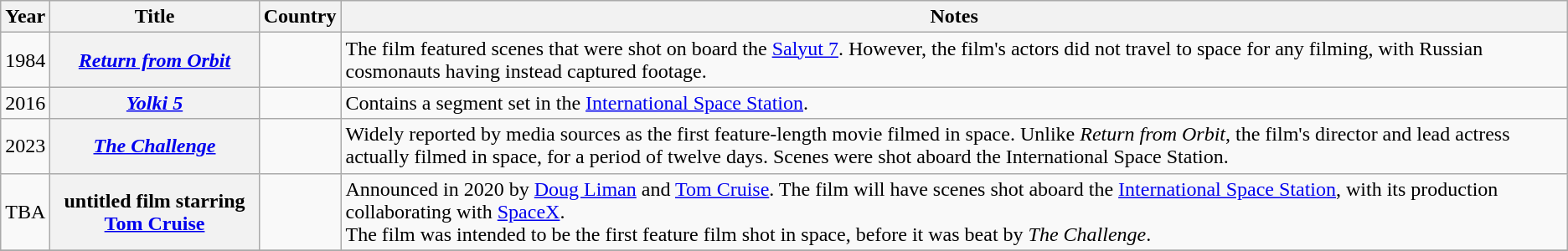<table class="wikitable plainrowheaders">
<tr>
<th scope="col">Year</th>
<th scope="col">Title</th>
<th scope="col">Country</th>
<th scope="col">Notes</th>
</tr>
<tr>
<td>1984</td>
<th scope="row"><em><a href='#'>Return from Orbit</a></em></th>
<td></td>
<td>The film featured scenes that were shot on board the <a href='#'>Salyut 7</a>. However, the film's actors did not travel to space for any filming, with Russian cosmonauts having instead captured footage.</td>
</tr>
<tr>
<td>2016</td>
<th scope="row"><em><a href='#'>Yolki 5</a></em></th>
<td></td>
<td>Contains a segment set in the <a href='#'>International Space Station</a>.</td>
</tr>
<tr>
<td>2023</td>
<th scope="row"><em><a href='#'>The Challenge</a></em></th>
<td></td>
<td>Widely reported by media sources as the first feature-length movie filmed in space. Unlike <em>Return from Orbit</em>, the film's director and lead actress actually filmed in space, for a period of twelve days. Scenes were shot aboard the International Space Station.</td>
</tr>
<tr>
<td>TBA</td>
<th scope="row">untitled film starring <a href='#'>Tom Cruise</a></th>
<td></td>
<td>Announced in 2020 by <a href='#'>Doug Liman</a> and <a href='#'>Tom Cruise</a>. The film will have scenes shot aboard the <a href='#'>International Space Station</a>, with its production collaborating with <a href='#'>SpaceX</a>.<br>The film was intended to be the first feature film shot in space, before it was beat by <em>The Challenge</em>.</td>
</tr>
<tr>
</tr>
</table>
